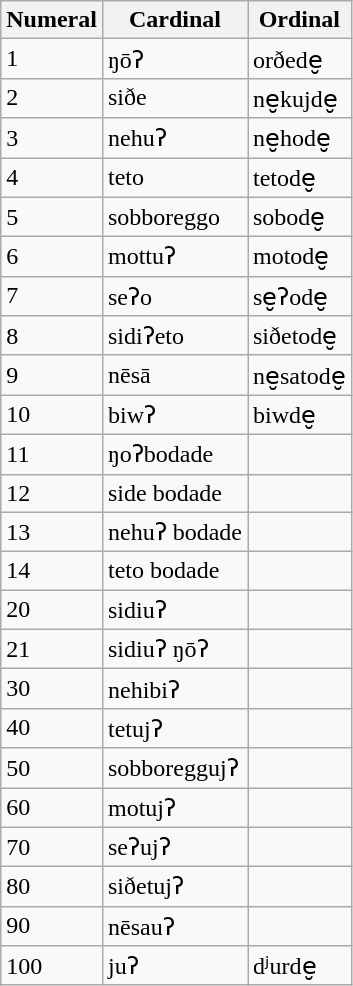<table class="wikitable">
<tr>
<th>Numeral</th>
<th>Cardinal</th>
<th>Ordinal</th>
</tr>
<tr>
<td>1</td>
<td>ŋōʔ</td>
<td>orðede̮</td>
</tr>
<tr>
<td>2</td>
<td>siðe</td>
<td>ne̮kujde̮</td>
</tr>
<tr>
<td>3</td>
<td>nehuʔ</td>
<td>ne̮hode̮</td>
</tr>
<tr>
<td>4</td>
<td>teto</td>
<td>tetode̮</td>
</tr>
<tr>
<td>5</td>
<td>sobboreggo</td>
<td>sobode̮</td>
</tr>
<tr>
<td>6</td>
<td>mottuʔ</td>
<td>motode̮</td>
</tr>
<tr>
<td>7</td>
<td>seʔo</td>
<td>se̮ʔode̮</td>
</tr>
<tr>
<td>8</td>
<td>sidiʔeto</td>
<td>siðetode̮</td>
</tr>
<tr>
<td>9</td>
<td>nēsā</td>
<td>ne̮satode̮</td>
</tr>
<tr>
<td>10</td>
<td>biwʔ</td>
<td>biwde̮</td>
</tr>
<tr>
<td>11</td>
<td>ŋoʔbodade</td>
<td></td>
</tr>
<tr>
<td>12</td>
<td>side bodade</td>
<td></td>
</tr>
<tr>
<td>13</td>
<td>nehuʔ bodade</td>
<td></td>
</tr>
<tr>
<td>14</td>
<td>teto bodade</td>
<td></td>
</tr>
<tr>
<td>20</td>
<td>sidiuʔ</td>
<td></td>
</tr>
<tr>
<td>21</td>
<td>sidiuʔ ŋōʔ</td>
<td></td>
</tr>
<tr>
<td>30</td>
<td>nehibiʔ</td>
<td></td>
</tr>
<tr>
<td>40</td>
<td>tetujʔ</td>
<td></td>
</tr>
<tr>
<td>50</td>
<td>sobboreggujʔ</td>
<td></td>
</tr>
<tr>
<td>60</td>
<td>motujʔ</td>
<td></td>
</tr>
<tr>
<td>70</td>
<td>seʔujʔ</td>
<td></td>
</tr>
<tr>
<td>80</td>
<td>siðetujʔ</td>
<td></td>
</tr>
<tr>
<td>90</td>
<td>nēsauʔ</td>
<td></td>
</tr>
<tr>
<td>100</td>
<td>juʔ</td>
<td>dʲurde̮</td>
</tr>
</table>
